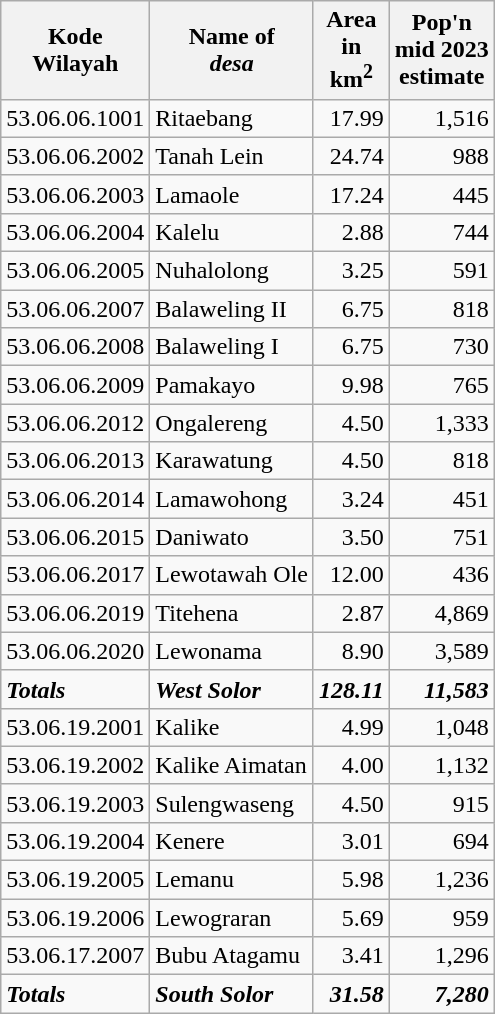<table class="wikitable">
<tr>
<th>Kode <br>Wilayah</th>
<th>Name of <br> <em>desa</em></th>
<th>Area <br>in <br>km<sup>2</sup></th>
<th>Pop'n<br>mid 2023<br>estimate</th>
</tr>
<tr>
<td>53.06.06.1001</td>
<td>Ritaebang</td>
<td align="right">17.99</td>
<td align="right">1,516</td>
</tr>
<tr>
<td>53.06.06.2002</td>
<td>Tanah Lein</td>
<td align="right">24.74</td>
<td align="right">988</td>
</tr>
<tr>
<td>53.06.06.2003</td>
<td>Lamaole</td>
<td align="right">17.24</td>
<td align="right">445</td>
</tr>
<tr>
<td>53.06.06.2004</td>
<td>Kalelu</td>
<td align="right">2.88</td>
<td align="right">744</td>
</tr>
<tr>
<td>53.06.06.2005</td>
<td>Nuhalolong</td>
<td align="right">3.25</td>
<td align="right">591</td>
</tr>
<tr>
<td>53.06.06.2007</td>
<td>Balaweling II</td>
<td align="right">6.75</td>
<td align="right">818</td>
</tr>
<tr>
<td>53.06.06.2008</td>
<td>Balaweling I</td>
<td align="right">6.75</td>
<td align="right">730</td>
</tr>
<tr>
<td>53.06.06.2009</td>
<td>Pamakayo</td>
<td align="right">9.98</td>
<td align="right">765</td>
</tr>
<tr>
<td>53.06.06.2012</td>
<td>Ongalereng</td>
<td align="right">4.50</td>
<td align="right">1,333</td>
</tr>
<tr>
<td>53.06.06.2013</td>
<td>Karawatung</td>
<td align="right">4.50</td>
<td align="right">818</td>
</tr>
<tr>
<td>53.06.06.2014</td>
<td>Lamawohong</td>
<td align="right">3.24</td>
<td align="right">451</td>
</tr>
<tr>
<td>53.06.06.2015</td>
<td>Daniwato</td>
<td align="right">3.50</td>
<td align="right">751</td>
</tr>
<tr>
<td>53.06.06.2017</td>
<td>Lewotawah Ole</td>
<td align="right">12.00</td>
<td align="right">436</td>
</tr>
<tr>
<td>53.06.06.2019</td>
<td>Titehena</td>
<td align="right">2.87</td>
<td align="right">4,869</td>
</tr>
<tr>
<td>53.06.06.2020</td>
<td>Lewonama</td>
<td align="right">8.90</td>
<td align="right">3,589</td>
</tr>
<tr>
<td><strong><em>Totals</em></strong></td>
<td><strong><em>West Solor</em></strong></td>
<td align="right"><strong><em>128.11</em></strong></td>
<td align="right"><strong><em>11,583</em></strong></td>
</tr>
<tr>
<td>53.06.19.2001</td>
<td>Kalike</td>
<td align="right">4.99</td>
<td align="right">1,048</td>
</tr>
<tr>
<td>53.06.19.2002</td>
<td>Kalike Aimatan</td>
<td align="right">4.00</td>
<td align="right">1,132</td>
</tr>
<tr>
<td>53.06.19.2003</td>
<td>Sulengwaseng</td>
<td align="right">4.50</td>
<td align="right">915</td>
</tr>
<tr>
<td>53.06.19.2004</td>
<td>Kenere</td>
<td align="right">3.01</td>
<td align="right">694</td>
</tr>
<tr>
<td>53.06.19.2005</td>
<td>Lemanu</td>
<td align="right">5.98</td>
<td align="right">1,236</td>
</tr>
<tr>
<td>53.06.19.2006</td>
<td>Lewograran</td>
<td align="right">5.69</td>
<td align="right">959</td>
</tr>
<tr>
<td>53.06.17.2007</td>
<td>Bubu Atagamu</td>
<td align="right">3.41</td>
<td align="right">1,296</td>
</tr>
<tr>
<td><strong><em>Totals</em></strong></td>
<td><strong><em>South Solor</em></strong></td>
<td align="right"><strong><em>31.58</em></strong></td>
<td align="right"><strong><em>7,280</em></strong></td>
</tr>
</table>
